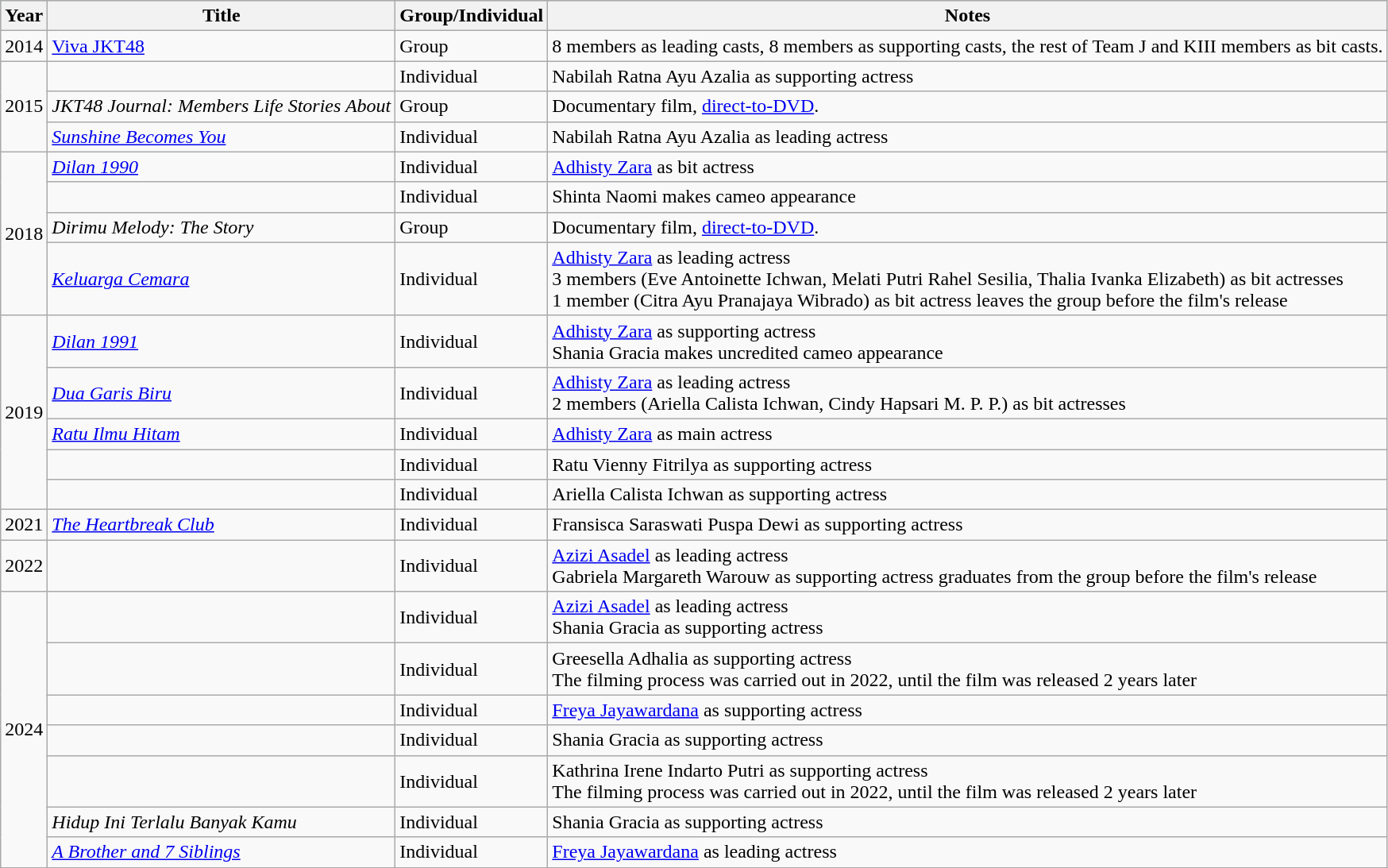<table class="wikitable">
<tr style="background:#b0c4de; text-align:center;">
<th>Year</th>
<th>Title</th>
<th>Group/Individual</th>
<th>Notes</th>
</tr>
<tr>
<td>2014</td>
<td><a href='#'>Viva JKT48</a></td>
<td>Group</td>
<td>8 members as leading casts, 8 members as supporting casts, the rest of Team J and KIII members as bit casts.</td>
</tr>
<tr>
<td rowspan=3>2015</td>
<td><em></em></td>
<td>Individual</td>
<td>Nabilah Ratna Ayu Azalia as supporting actress</td>
</tr>
<tr>
<td><em>JKT48 Journal: Members Life Stories About</em></td>
<td>Group</td>
<td>Documentary film, <a href='#'>direct-to-DVD</a>.</td>
</tr>
<tr>
<td><em><a href='#'>Sunshine Becomes You</a></em></td>
<td>Individual</td>
<td>Nabilah Ratna Ayu Azalia as leading actress</td>
</tr>
<tr>
<td rowspan=4>2018</td>
<td><em><a href='#'>Dilan 1990</a></em></td>
<td>Individual</td>
<td><a href='#'>Adhisty Zara</a> as bit actress</td>
</tr>
<tr>
<td><em></em></td>
<td>Individual</td>
<td>Shinta Naomi makes cameo appearance</td>
</tr>
<tr>
<td><em>Dirimu Melody: The Story</em></td>
<td>Group</td>
<td>Documentary film, <a href='#'>direct-to-DVD</a>.</td>
</tr>
<tr>
<td><em><a href='#'>Keluarga Cemara</a></em></td>
<td>Individual</td>
<td><a href='#'>Adhisty Zara</a> as leading actress<br>3 members (Eve Antoinette Ichwan, Melati Putri Rahel Sesilia, Thalia Ivanka Elizabeth) as bit actresses<br>1 member (Citra Ayu Pranajaya Wibrado) as bit actress leaves the group before the film's release</td>
</tr>
<tr>
<td rowspan=5>2019</td>
<td><em><a href='#'>Dilan 1991</a></em></td>
<td>Individual</td>
<td><a href='#'>Adhisty Zara</a> as supporting actress<br>Shania Gracia makes uncredited cameo appearance</td>
</tr>
<tr>
<td><em><a href='#'>Dua Garis Biru</a></em></td>
<td>Individual</td>
<td><a href='#'>Adhisty Zara</a> as leading actress<br>2 members (Ariella Calista Ichwan, Cindy Hapsari M. P. P.) as bit actresses</td>
</tr>
<tr>
<td><em><a href='#'>Ratu Ilmu Hitam</a></em></td>
<td>Individual</td>
<td><a href='#'>Adhisty Zara</a> as main actress</td>
</tr>
<tr>
<td><em></em></td>
<td>Individual</td>
<td>Ratu Vienny Fitrilya as supporting actress</td>
</tr>
<tr>
<td><em></em></td>
<td>Individual</td>
<td>Ariella Calista Ichwan as supporting actress</td>
</tr>
<tr>
<td>2021</td>
<td><em><a href='#'>The Heartbreak Club</a></em></td>
<td>Individual</td>
<td>Fransisca Saraswati Puspa Dewi as supporting actress</td>
</tr>
<tr>
<td>2022</td>
<td><em></em></td>
<td>Individual</td>
<td><a href='#'>Azizi Asadel</a> as leading actress<br>Gabriela Margareth Warouw as supporting actress graduates from the group before the film's release</td>
</tr>
<tr>
<td rowspan="7">2024</td>
<td><em></em></td>
<td>Individual</td>
<td><a href='#'>Azizi Asadel</a> as leading actress<br>Shania Gracia as supporting actress</td>
</tr>
<tr>
<td><em></em></td>
<td>Individual</td>
<td>Greesella Adhalia as supporting actress<br>The filming process was carried out in 2022, until the film was released 2 years later</td>
</tr>
<tr>
<td><em></em></td>
<td>Individual</td>
<td><a href='#'>Freya Jayawardana</a> as supporting actress</td>
</tr>
<tr>
<td><em></em></td>
<td>Individual</td>
<td>Shania Gracia as supporting actress</td>
</tr>
<tr>
<td><em></em></td>
<td>Individual</td>
<td>Kathrina Irene Indarto Putri as supporting actress<br>The filming process was carried out in 2022, until the film was released 2 years later</td>
</tr>
<tr>
<td><em>Hidup Ini Terlalu Banyak Kamu</em></td>
<td>Individual</td>
<td>Shania Gracia as supporting actress</td>
</tr>
<tr>
<td><em><a href='#'>A Brother and 7 Siblings</a></em></td>
<td>Individual</td>
<td><a href='#'>Freya Jayawardana</a> as leading actress</td>
</tr>
</table>
